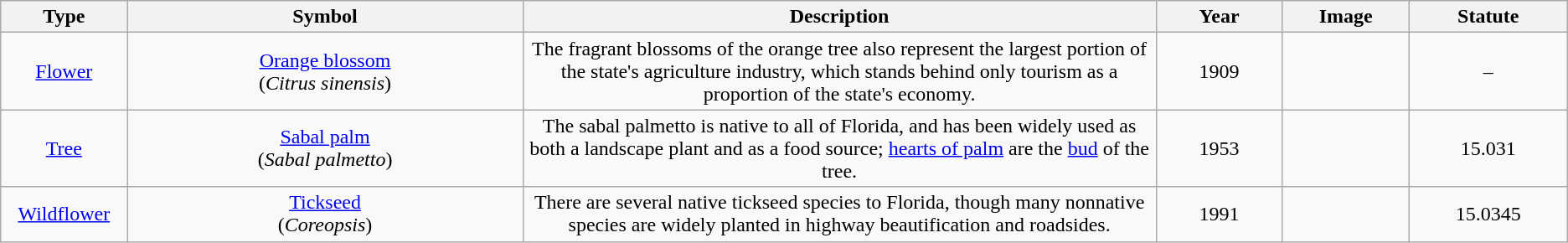<table class="wikitable" style="text-align:center;">
<tr>
<th width=8%>Type</th>
<th width=25%>Symbol</th>
<th width=40%>Description</th>
<th width=8%>Year</th>
<th width=8%>Image</th>
<th width=10%>Statute</th>
</tr>
<tr>
<td><a href='#'>Flower</a></td>
<td><a href='#'>Orange blossom</a><br>(<em>Citrus sinensis</em>)</td>
<td>The fragrant blossoms of the orange tree also represent the largest portion of the state's agriculture industry, which stands behind only tourism as a proportion of the state's economy.</td>
<td align="center">1909</td>
<td align="center"></td>
<td>– </td>
</tr>
<tr>
<td><a href='#'>Tree</a></td>
<td><a href='#'>Sabal palm</a><br>(<em>Sabal palmetto</em>)</td>
<td>The sabal palmetto is native to all of Florida, and has been widely used as both a landscape plant and as a food source; <a href='#'>hearts of palm</a> are the <a href='#'>bud</a> of the tree.</td>
<td align="center">1953</td>
<td align="center"></td>
<td>15.031</td>
</tr>
<tr>
<td><a href='#'>Wildflower</a></td>
<td><a href='#'>Tickseed</a><br>(<em>Coreopsis</em>)</td>
<td>There are several native tickseed species to Florida, though many nonnative species are widely planted in highway beautification and roadsides.</td>
<td align="center">1991</td>
<td align="center"></td>
<td>15.0345</td>
</tr>
</table>
